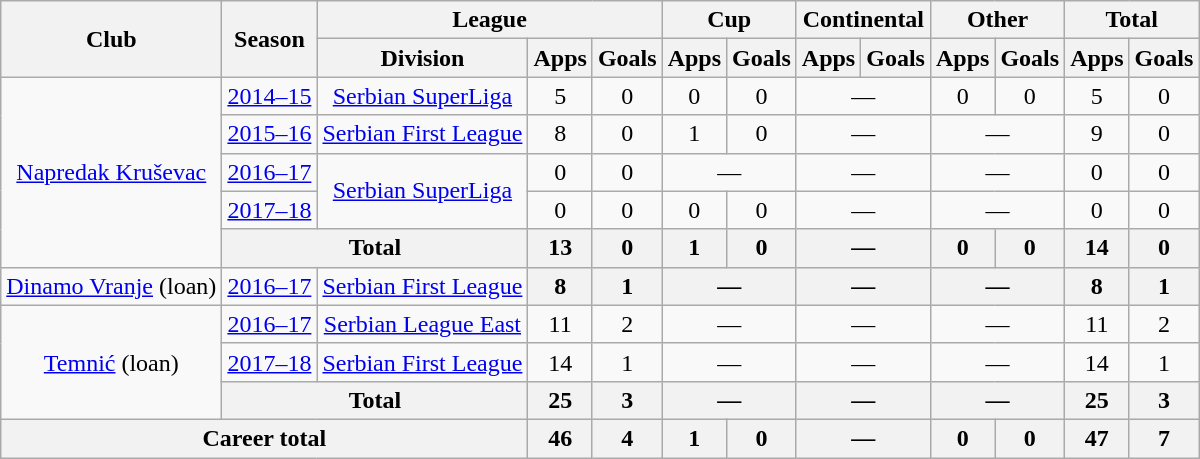<table class="wikitable" style="text-align:center">
<tr>
<th rowspan="2">Club</th>
<th rowspan="2">Season</th>
<th colspan="3">League</th>
<th colspan="2">Cup</th>
<th colspan="2">Continental</th>
<th colspan="2">Other</th>
<th colspan="2">Total</th>
</tr>
<tr>
<th>Division</th>
<th>Apps</th>
<th>Goals</th>
<th>Apps</th>
<th>Goals</th>
<th>Apps</th>
<th>Goals</th>
<th>Apps</th>
<th>Goals</th>
<th>Apps</th>
<th>Goals</th>
</tr>
<tr>
<td rowspan="5"><a href='#'>Napredak Kruševac</a></td>
<td><a href='#'>2014–15</a></td>
<td><a href='#'>Serbian SuperLiga</a></td>
<td>5</td>
<td>0</td>
<td>0</td>
<td>0</td>
<td colspan="2">—</td>
<td>0</td>
<td>0</td>
<td>5</td>
<td>0</td>
</tr>
<tr>
<td><a href='#'>2015–16</a></td>
<td><a href='#'>Serbian First League</a></td>
<td>8</td>
<td>0</td>
<td>1</td>
<td>0</td>
<td colspan="2">—</td>
<td colspan="2">—</td>
<td>9</td>
<td>0</td>
</tr>
<tr>
<td><a href='#'>2016–17</a></td>
<td rowspan=2><a href='#'>Serbian SuperLiga</a></td>
<td>0</td>
<td>0</td>
<td colspan="2">—</td>
<td colspan="2">—</td>
<td colspan="2">—</td>
<td>0</td>
<td>0</td>
</tr>
<tr>
<td><a href='#'>2017–18</a></td>
<td>0</td>
<td>0</td>
<td>0</td>
<td>0</td>
<td colspan="2">—</td>
<td colspan="2">—</td>
<td>0</td>
<td>0</td>
</tr>
<tr>
<th colspan="2">Total</th>
<th>13</th>
<th>0</th>
<th>1</th>
<th>0</th>
<th colspan="2">—</th>
<th>0</th>
<th>0</th>
<th>14</th>
<th>0</th>
</tr>
<tr>
<td><a href='#'>Dinamo Vranje</a> (loan)</td>
<td><a href='#'>2016–17</a></td>
<td><a href='#'>Serbian First League</a></td>
<th>8</th>
<th>1</th>
<th colspan="2">—</th>
<th colspan="2">—</th>
<th colspan="2">—</th>
<th>8</th>
<th>1</th>
</tr>
<tr>
<td rowspan="3" valign="center"><a href='#'>Temnić</a> (loan)</td>
<td><a href='#'>2016–17</a></td>
<td><a href='#'>Serbian League East</a></td>
<td>11</td>
<td>2</td>
<td colspan="2">—</td>
<td colspan="2">—</td>
<td colspan="2">—</td>
<td>11</td>
<td>2</td>
</tr>
<tr>
<td><a href='#'>2017–18</a></td>
<td><a href='#'>Serbian First League</a></td>
<td>14</td>
<td>1</td>
<td colspan="2">—</td>
<td colspan="2">—</td>
<td colspan="2">—</td>
<td>14</td>
<td>1</td>
</tr>
<tr>
<th colspan="2">Total</th>
<th>25</th>
<th>3</th>
<th colspan="2">—</th>
<th colspan="2">—</th>
<th colspan="2">—</th>
<th>25</th>
<th>3</th>
</tr>
<tr>
<th colspan="3">Career total</th>
<th>46</th>
<th>4</th>
<th>1</th>
<th>0</th>
<th colspan="2">—</th>
<th>0</th>
<th>0</th>
<th>47</th>
<th>7</th>
</tr>
</table>
